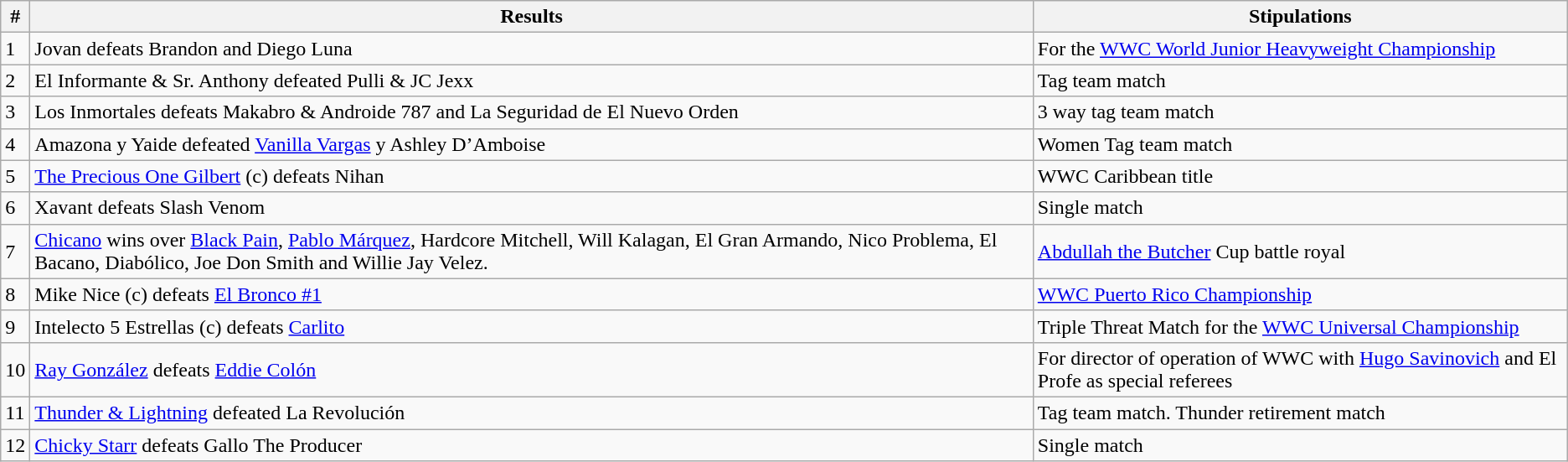<table class="wikitable sortable">
<tr>
<th>#</th>
<th>Results</th>
<th>Stipulations</th>
</tr>
<tr>
<td>1</td>
<td>Jovan defeats Brandon and Diego Luna</td>
<td>For the <a href='#'>WWC World Junior Heavyweight Championship</a></td>
</tr>
<tr>
<td>2</td>
<td>El Informante & Sr. Anthony defeated Pulli & JC Jexx</td>
<td>Tag team match</td>
</tr>
<tr>
<td>3</td>
<td>Los Inmortales defeats Makabro & Androide 787 and La Seguridad de El Nuevo Orden</td>
<td>3 way tag team match</td>
</tr>
<tr>
<td>4</td>
<td>Amazona y Yaide defeated <a href='#'>Vanilla Vargas</a> y Ashley D’Amboise</td>
<td>Women Tag team match</td>
</tr>
<tr>
<td>5</td>
<td><a href='#'>The Precious One Gilbert</a> (c) defeats Nihan</td>
<td>WWC Caribbean title</td>
</tr>
<tr>
<td>6</td>
<td>Xavant defeats Slash Venom</td>
<td>Single match</td>
</tr>
<tr>
<td>7</td>
<td><a href='#'>Chicano</a> wins over <a href='#'>Black Pain</a>, <a href='#'> Pablo Márquez</a>, Hardcore Mitchell, Will Kalagan, El Gran Armando, Nico Problema, El Bacano, Diabólico, Joe Don Smith and Willie Jay Velez.</td>
<td><a href='#'>Abdullah the Butcher</a> Cup battle royal</td>
</tr>
<tr>
<td>8</td>
<td>Mike Nice (c) defeats <a href='#'>El Bronco #1</a></td>
<td><a href='#'>WWC Puerto Rico Championship</a></td>
</tr>
<tr>
<td>9</td>
<td>Intelecto 5 Estrellas (c) defeats <a href='#'>Carlito</a></td>
<td>Triple Threat Match for the <a href='#'>WWC Universal Championship</a></td>
</tr>
<tr>
<td>10</td>
<td><a href='#'>Ray González</a> defeats <a href='#'>Eddie Colón</a></td>
<td>For director of operation of WWC with <a href='#'>Hugo Savinovich</a> and El Profe as special referees</td>
</tr>
<tr>
<td>11</td>
<td><a href='#'>Thunder & Lightning</a> defeated La Revolución</td>
<td>Tag team match. Thunder retirement match</td>
</tr>
<tr>
<td>12</td>
<td><a href='#'>Chicky Starr</a> defeats Gallo The Producer</td>
<td>Single match</td>
</tr>
</table>
